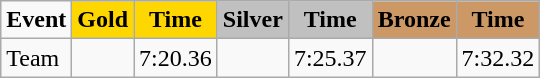<table class="wikitable">
<tr>
<td><strong>Event</strong></td>
<td style="text-align:center;background-color:gold;"><strong>Gold</strong></td>
<td style="text-align:center;background-color:gold;"><strong>Time</strong></td>
<td style="text-align:center;background-color:silver;"><strong>Silver</strong></td>
<td style="text-align:center;background-color:silver;"><strong>Time</strong></td>
<td style="text-align:center;background-color:#CC9966;"><strong>Bronze</strong></td>
<td style="text-align:center;background-color:#CC9966;"><strong>Time</strong></td>
</tr>
<tr>
<td>Team</td>
<td></td>
<td>7:20.36</td>
<td></td>
<td>7:25.37</td>
<td></td>
<td>7:32.32</td>
</tr>
</table>
